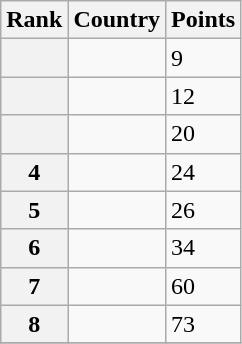<table class="wikitable sortable">
<tr>
<th>Rank</th>
<th>Country</th>
<th>Points</th>
</tr>
<tr>
<th></th>
<td></td>
<td>9</td>
</tr>
<tr>
<th></th>
<td></td>
<td>12</td>
</tr>
<tr>
<th></th>
<td></td>
<td>20</td>
</tr>
<tr>
<th>4</th>
<td></td>
<td>24</td>
</tr>
<tr>
<th>5</th>
<td></td>
<td>26</td>
</tr>
<tr>
<th>6</th>
<td></td>
<td>34</td>
</tr>
<tr>
<th>7</th>
<td></td>
<td>60</td>
</tr>
<tr>
<th>8</th>
<td></td>
<td>73</td>
</tr>
<tr>
</tr>
</table>
